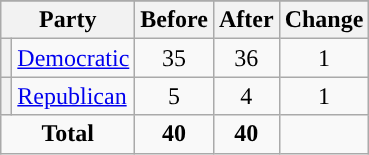<table class="wikitable" style="text-align:center;">
<tr>
</tr>
<tr>
<th colspan=2>Party</th>
<th>Before</th>
<th>After</th>
<th>Change</th>
</tr>
<tr>
<th style="background-color:"></th>
<td style="text-align:left;"><a href='#'>Democratic</a></td>
<td>35</td>
<td>36</td>
<td> 1</td>
</tr>
<tr>
<th style="background-color:"></th>
<td style="text-align:left;"><a href='#'>Republican</a></td>
<td>5</td>
<td>4</td>
<td> 1</td>
</tr>
<tr>
<td colspan=2><strong>Total</strong></td>
<td><strong>40</strong></td>
<td><strong>40</strong></td>
<td></td>
</tr>
</table>
